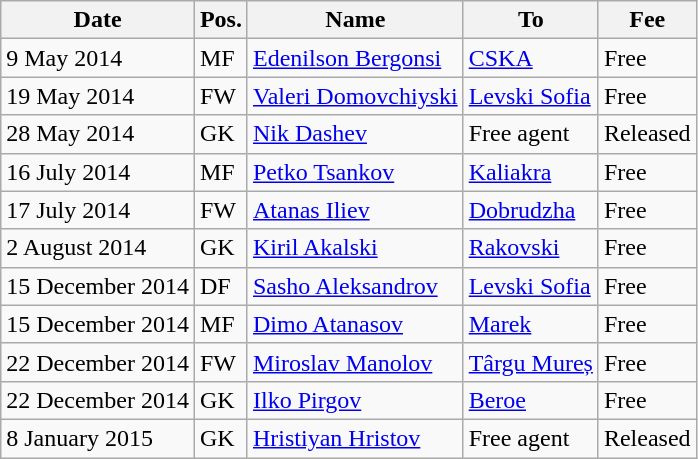<table class="wikitable">
<tr>
<th>Date</th>
<th>Pos.</th>
<th>Name</th>
<th>To</th>
<th>Fee</th>
</tr>
<tr>
<td>9 May 2014</td>
<td>MF</td>
<td> <a href='#'>Edenilson Bergonsi</a></td>
<td><a href='#'>CSKA</a></td>
<td>Free</td>
</tr>
<tr>
<td>19 May 2014</td>
<td>FW</td>
<td> <a href='#'>Valeri Domovchiyski</a></td>
<td><a href='#'>Levski Sofia</a></td>
<td>Free</td>
</tr>
<tr>
<td>28 May 2014</td>
<td>GK</td>
<td> <a href='#'>Nik Dashev</a></td>
<td>Free agent</td>
<td>Released</td>
</tr>
<tr>
<td>16 July 2014</td>
<td>MF</td>
<td> <a href='#'>Petko Tsankov</a></td>
<td><a href='#'>Kaliakra</a></td>
<td>Free</td>
</tr>
<tr>
<td>17 July 2014</td>
<td>FW</td>
<td> <a href='#'>Atanas Iliev</a></td>
<td><a href='#'>Dobrudzha</a></td>
<td>Free</td>
</tr>
<tr>
<td>2 August 2014</td>
<td>GK</td>
<td> <a href='#'>Kiril Akalski</a></td>
<td><a href='#'>Rakovski</a></td>
<td>Free</td>
</tr>
<tr>
<td>15 December 2014</td>
<td>DF</td>
<td> <a href='#'>Sasho Aleksandrov</a></td>
<td><a href='#'>Levski Sofia</a></td>
<td>Free</td>
</tr>
<tr>
<td>15 December 2014</td>
<td>MF</td>
<td> <a href='#'>Dimo Atanasov</a></td>
<td><a href='#'>Marek</a></td>
<td>Free</td>
</tr>
<tr>
<td>22 December 2014</td>
<td>FW</td>
<td> <a href='#'>Miroslav Manolov</a></td>
<td> <a href='#'>Târgu Mureș</a></td>
<td>Free</td>
</tr>
<tr>
<td>22 December 2014</td>
<td>GK</td>
<td> <a href='#'>Ilko Pirgov</a></td>
<td><a href='#'>Beroe</a></td>
<td>Free</td>
</tr>
<tr>
<td>8 January 2015</td>
<td>GK</td>
<td> <a href='#'>Hristiyan Hristov</a></td>
<td>Free agent</td>
<td>Released</td>
</tr>
</table>
